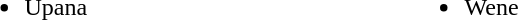<table width="45%">
<tr>
<td><br><ul><li>Upana</li></ul></td>
<td><br><ul><li>Wene</li></ul></td>
</tr>
</table>
